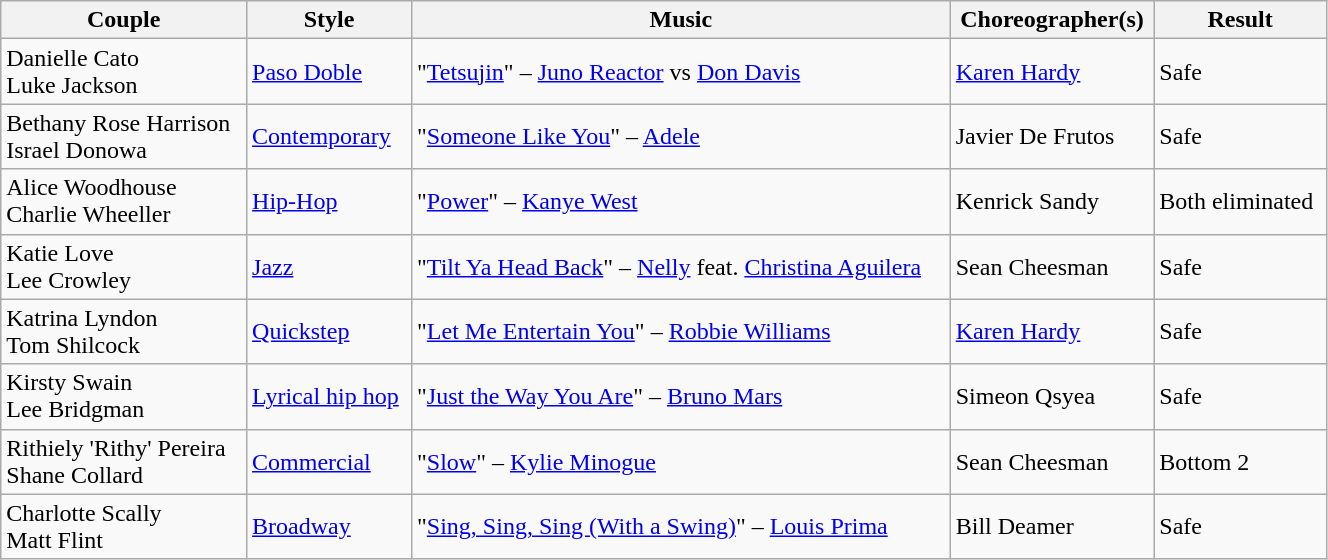<table class="wikitable" style="width:70%;">
<tr>
<th>Couple</th>
<th>Style</th>
<th>Music</th>
<th>Choreographer(s)</th>
<th>Result</th>
</tr>
<tr>
<td>Danielle Cato<br>Luke Jackson</td>
<td><a href='#'>Paso Doble</a></td>
<td>"<a href='#'>Tetsujin</a>" – <a href='#'>Juno Reactor</a> vs <a href='#'>Don Davis</a></td>
<td><a href='#'>Karen Hardy</a></td>
<td>Safe</td>
</tr>
<tr>
<td>Bethany Rose Harrison<br>Israel Donowa</td>
<td><a href='#'>Contemporary</a></td>
<td>"<a href='#'>Someone Like You</a>" – <a href='#'>Adele</a></td>
<td>Javier De Frutos</td>
<td>Safe</td>
</tr>
<tr>
<td>Alice Woodhouse<br>Charlie Wheeller</td>
<td><a href='#'>Hip-Hop</a></td>
<td>"<a href='#'>Power</a>" – <a href='#'>Kanye West</a></td>
<td>Kenrick Sandy</td>
<td>Both eliminated</td>
</tr>
<tr>
<td>Katie Love<br>Lee Crowley</td>
<td><a href='#'>Jazz</a></td>
<td>"<a href='#'>Tilt Ya Head Back</a>" – <a href='#'>Nelly</a> feat. <a href='#'>Christina Aguilera</a></td>
<td>Sean Cheesman</td>
<td>Safe</td>
</tr>
<tr>
<td>Katrina Lyndon<br>Tom Shilcock</td>
<td><a href='#'>Quickstep</a></td>
<td>"<a href='#'>Let Me Entertain You</a>" – <a href='#'>Robbie Williams</a></td>
<td><a href='#'>Karen Hardy</a></td>
<td>Safe</td>
</tr>
<tr>
<td>Kirsty Swain<br>Lee Bridgman</td>
<td><a href='#'>Lyrical hip hop</a></td>
<td>"<a href='#'>Just the Way You Are</a>" – <a href='#'>Bruno Mars</a></td>
<td>Simeon Qsyea</td>
<td>Safe</td>
</tr>
<tr>
<td>Rithiely 'Rithy' Pereira<br>Shane Collard</td>
<td><a href='#'>Commercial</a></td>
<td>"<a href='#'>Slow</a>" – <a href='#'>Kylie Minogue</a></td>
<td>Sean Cheesman</td>
<td>Bottom 2</td>
</tr>
<tr>
<td>Charlotte Scally<br>Matt Flint</td>
<td><a href='#'>Broadway</a></td>
<td>"<a href='#'>Sing, Sing, Sing (With a Swing)</a>" – <a href='#'>Louis Prima</a></td>
<td>Bill Deamer</td>
<td>Safe</td>
</tr>
</table>
